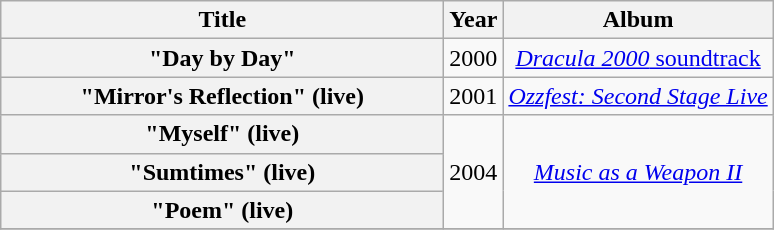<table class="wikitable plainrowheaders" style="text-align:center;">
<tr>
<th scope="col" style="width:18em;">Title</th>
<th scope="col">Year</th>
<th scope="col">Album</th>
</tr>
<tr>
<th scope="row">"Day by Day"</th>
<td>2000</td>
<td><a href='#'><em>Dracula 2000</em> soundtrack</a></td>
</tr>
<tr>
<th scope="row">"Mirror's Reflection" (live)</th>
<td>2001</td>
<td><em><a href='#'>Ozzfest: Second Stage Live</a></em></td>
</tr>
<tr>
<th scope="row">"Myself" (live)</th>
<td rowspan="3">2004</td>
<td rowspan="3"><em><a href='#'>Music as a Weapon II</a></em></td>
</tr>
<tr>
<th scope="row">"Sumtimes" (live)</th>
</tr>
<tr>
<th scope="row">"Poem" (live)</th>
</tr>
<tr>
</tr>
</table>
